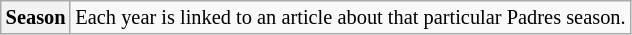<table class="wikitable plainrowheaders" style="font-size:85%">
<tr>
<th scope="row" style="text-align:center"><strong>Season</strong></th>
<td>Each year is linked to an article about that particular Padres season.<br></td>
</tr>
</table>
